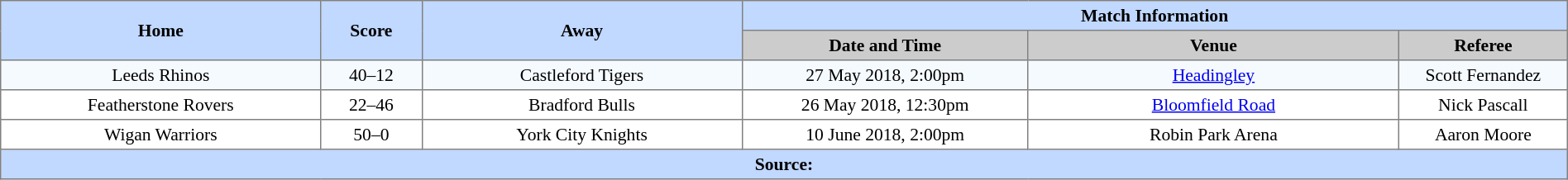<table border=1 style="border-collapse:collapse; font-size:90%; text-align:center;" cellpadding=3 cellspacing=0 width=100%>
<tr bgcolor=#C1D8FF>
<th rowspan=2 width=19%>Home</th>
<th rowspan=2 width=6%>Score</th>
<th rowspan=2 width=19%>Away</th>
<th colspan=3>Match Information</th>
</tr>
<tr bgcolor=#CCCCCC>
<th width=17%>Date and Time</th>
<th width=22%>Venue</th>
<th width=10%>Referee</th>
</tr>
<tr bgcolor=#F5FAFF>
<td> Leeds Rhinos</td>
<td>40–12</td>
<td> Castleford Tigers</td>
<td>27 May 2018, 2:00pm</td>
<td><a href='#'>Headingley</a></td>
<td>Scott Fernandez</td>
</tr>
<tr>
<td> Featherstone Rovers</td>
<td>22–46</td>
<td> Bradford Bulls</td>
<td>26 May 2018, 12:30pm</td>
<td><a href='#'>Bloomfield Road</a></td>
<td>Nick Pascall</td>
</tr>
<tr>
<td> Wigan Warriors</td>
<td>50–0</td>
<td> York City Knights</td>
<td>10 June 2018, 2:00pm</td>
<td>Robin Park Arena</td>
<td>Aaron Moore</td>
</tr>
<tr style="background:#c1d8ff;">
<th colspan=6>Source:</th>
</tr>
</table>
